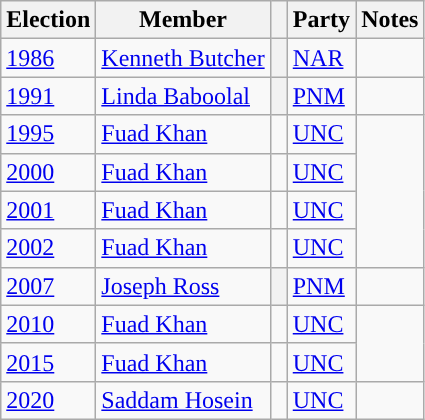<table class="wikitable sortable">
<tr>
<th>Election</th>
<th>Member</th>
<th></th>
<th>Party</th>
<th>Notes</th>
</tr>
<tr>
<td><a href='#'>1986</a></td>
<td><a href='#'>Kenneth Butcher</a></td>
<th style="background-color: "></th>
<td><a href='#'>NAR</a></td>
<td></td>
</tr>
<tr>
<td><a href='#'>1991</a></td>
<td><a href='#'>Linda Baboolal</a></td>
<th style="background-color: "></th>
<td><a href='#'>PNM</a></td>
<td></td>
</tr>
<tr>
<td><a href='#'>1995</a></td>
<td><a href='#'>Fuad Khan</a></td>
<td style="background:"> </td>
<td><a href='#'>UNC</a></td>
<td rowspan="4"></td>
</tr>
<tr>
<td><a href='#'>2000</a></td>
<td><a href='#'>Fuad Khan</a></td>
<td style="background:"> </td>
<td><a href='#'>UNC</a></td>
</tr>
<tr>
<td><a href='#'>2001</a></td>
<td><a href='#'>Fuad Khan</a></td>
<td style="background:"> </td>
<td><a href='#'>UNC</a></td>
</tr>
<tr>
<td><a href='#'>2002</a></td>
<td><a href='#'>Fuad Khan</a></td>
<td style="background:"> </td>
<td><a href='#'>UNC</a></td>
</tr>
<tr>
<td><a href='#'>2007</a></td>
<td><a href='#'>Joseph Ross</a></td>
<th style="background-color: "></th>
<td><a href='#'>PNM</a></td>
<td></td>
</tr>
<tr>
<td><a href='#'>2010</a></td>
<td><a href='#'>Fuad Khan</a></td>
<td style="background:"> </td>
<td><a href='#'>UNC</a></td>
<td rowspan="2"></td>
</tr>
<tr>
<td><a href='#'>2015</a></td>
<td><a href='#'>Fuad Khan</a></td>
<td style="background:"> </td>
<td><a href='#'>UNC</a></td>
</tr>
<tr>
<td><a href='#'>2020</a></td>
<td><a href='#'>Saddam Hosein</a></td>
<td style="background:"> </td>
<td><a href='#'>UNC</a></td>
<td></td>
</tr>
</table>
